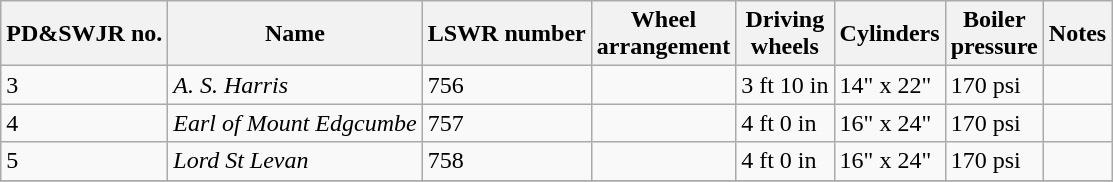<table class="wikitable" border="1">
<tr>
<th>PD&SWJR no.</th>
<th>Name</th>
<th>LSWR number</th>
<th>Wheel<br>arrangement</th>
<th>Driving<br>wheels</th>
<th>Cylinders</th>
<th>Boiler<br>pressure</th>
<th>Notes</th>
</tr>
<tr>
<td>3</td>
<td><em>A. S. Harris</em></td>
<td>756</td>
<td></td>
<td>3 ft 10 in</td>
<td>14" x 22"</td>
<td>170 psi</td>
<td></td>
</tr>
<tr>
<td>4</td>
<td><em>Earl of Mount Edgcumbe</em></td>
<td>757</td>
<td></td>
<td>4 ft 0 in</td>
<td>16" x 24"</td>
<td>170 psi</td>
<td></td>
</tr>
<tr>
<td>5</td>
<td><em>Lord St Levan</em></td>
<td>758</td>
<td></td>
<td>4 ft 0 in</td>
<td>16" x 24"</td>
<td>170 psi</td>
<td></td>
</tr>
<tr>
</tr>
</table>
